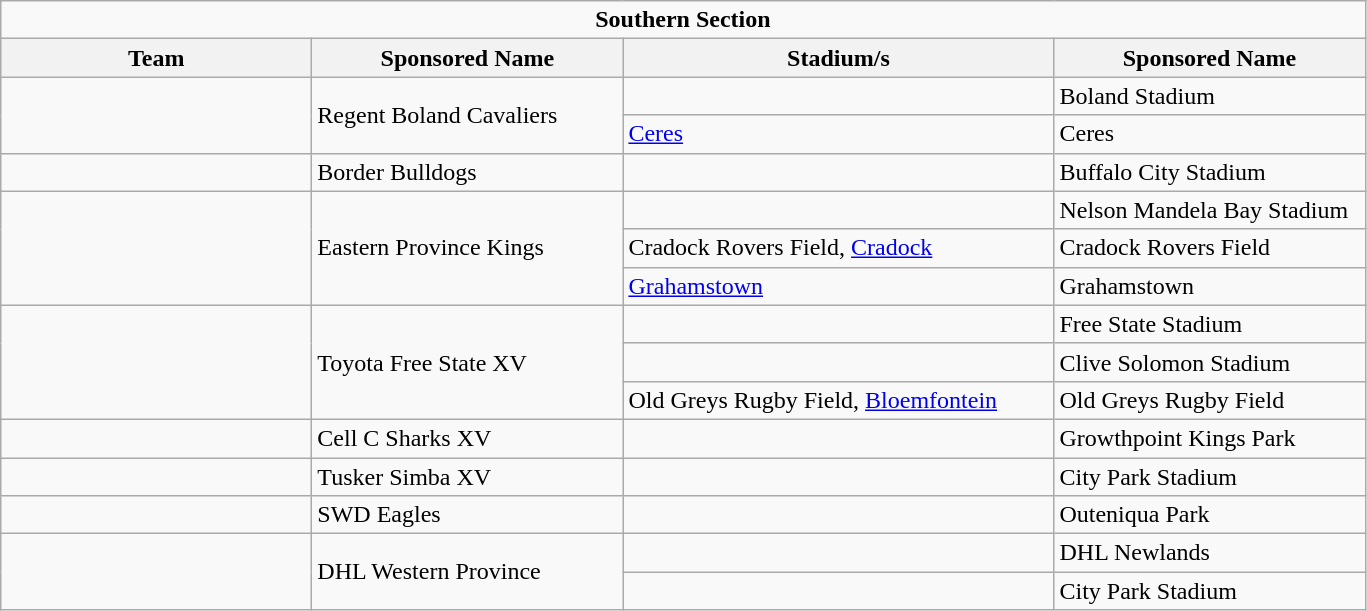<table class="wikitable">
<tr>
<td colspan=4 align=center><strong>Southern Section</strong></td>
</tr>
<tr>
<th width="200">Team</th>
<th width="200">Sponsored Name</th>
<th width="280">Stadium/s</th>
<th width="200">Sponsored Name</th>
</tr>
<tr>
<td rowspan=2></td>
<td rowspan=2>Regent Boland Cavaliers</td>
<td></td>
<td>Boland Stadium</td>
</tr>
<tr>
<td><a href='#'>Ceres</a></td>
<td>Ceres</td>
</tr>
<tr>
<td></td>
<td>Border Bulldogs</td>
<td></td>
<td>Buffalo City Stadium</td>
</tr>
<tr>
<td rowspan=3></td>
<td rowspan=3>Eastern Province Kings</td>
<td></td>
<td>Nelson Mandela Bay Stadium</td>
</tr>
<tr>
<td>Cradock Rovers Field, <a href='#'>Cradock</a></td>
<td>Cradock Rovers Field</td>
</tr>
<tr>
<td><a href='#'>Grahamstown</a></td>
<td>Grahamstown</td>
</tr>
<tr>
<td rowspan=3></td>
<td rowspan=3>Toyota Free State XV</td>
<td></td>
<td>Free State Stadium</td>
</tr>
<tr>
<td></td>
<td>Clive Solomon Stadium</td>
</tr>
<tr>
<td>Old Greys Rugby Field, <a href='#'>Bloemfontein</a></td>
<td>Old Greys Rugby Field</td>
</tr>
<tr>
<td></td>
<td>Cell C Sharks XV</td>
<td></td>
<td>Growthpoint Kings Park</td>
</tr>
<tr>
<td></td>
<td>Tusker Simba XV</td>
<td></td>
<td>City Park Stadium</td>
</tr>
<tr>
<td></td>
<td>SWD Eagles</td>
<td></td>
<td>Outeniqua Park</td>
</tr>
<tr>
<td rowspan=2></td>
<td rowspan=2>DHL Western Province</td>
<td></td>
<td>DHL Newlands</td>
</tr>
<tr>
<td></td>
<td>City Park Stadium</td>
</tr>
</table>
